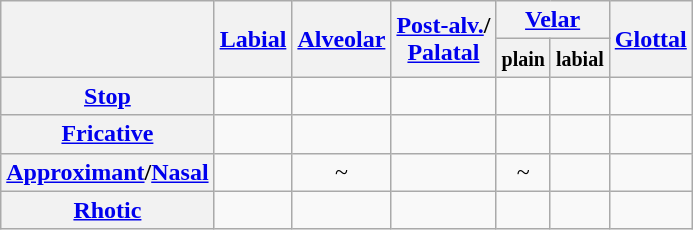<table class="wikitable">
<tr>
<th rowspan=2> </th>
<th rowspan=2><a href='#'>Labial</a></th>
<th rowspan=2><a href='#'>Alveolar</a></th>
<th rowspan=2><a href='#'>Post-alv.</a>/<br><a href='#'>Palatal</a></th>
<th colspan=2><a href='#'>Velar</a></th>
<th rowspan=2><a href='#'>Glottal</a></th>
</tr>
<tr>
<th><small>plain</small></th>
<th><small>labial</small></th>
</tr>
<tr>
<th><a href='#'>Stop</a></th>
<td align=center></td>
<td align=center>  </td>
<td align=center></td>
<td align=center>  </td>
<td align=center>  </td>
<td> </td>
</tr>
<tr>
<th><a href='#'>Fricative</a></th>
<td align=center></td>
<td align=center></td>
<td align=center></td>
<td> </td>
<td> </td>
<td align=center></td>
</tr>
<tr>
<th><a href='#'>Approximant</a>/<a href='#'>Nasal</a></th>
<td align=center></td>
<td align=center> ~ </td>
<td align=center></td>
<td align=center> ~ </td>
<td align=center></td>
<td> </td>
</tr>
<tr>
<th><a href='#'>Rhotic</a></th>
<td> </td>
<td align=center></td>
<td> </td>
<td> </td>
<td> </td>
<td> </td>
</tr>
</table>
